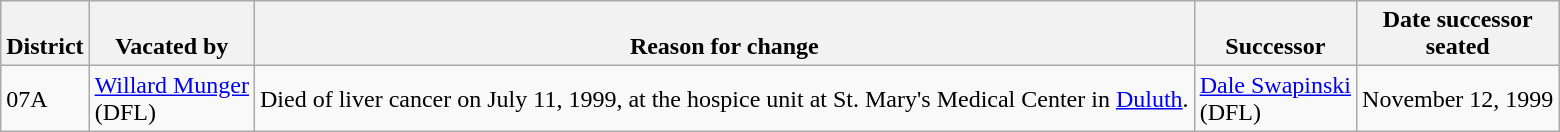<table class="wikitable sortable">
<tr style="vertical-align:bottom;">
<th>District</th>
<th>Vacated by</th>
<th>Reason for change</th>
<th>Successor</th>
<th>Date successor<br>seated</th>
</tr>
<tr>
<td>07A</td>
<td nowrap ><a href='#'>Willard Munger</a><br>(DFL)</td>
<td>Died of liver cancer on July 11, 1999, at the hospice unit at St. Mary's Medical Center in <a href='#'>Duluth</a>.</td>
<td nowrap ><a href='#'>Dale Swapinski</a><br>(DFL)</td>
<td>November 12, 1999</td>
</tr>
</table>
